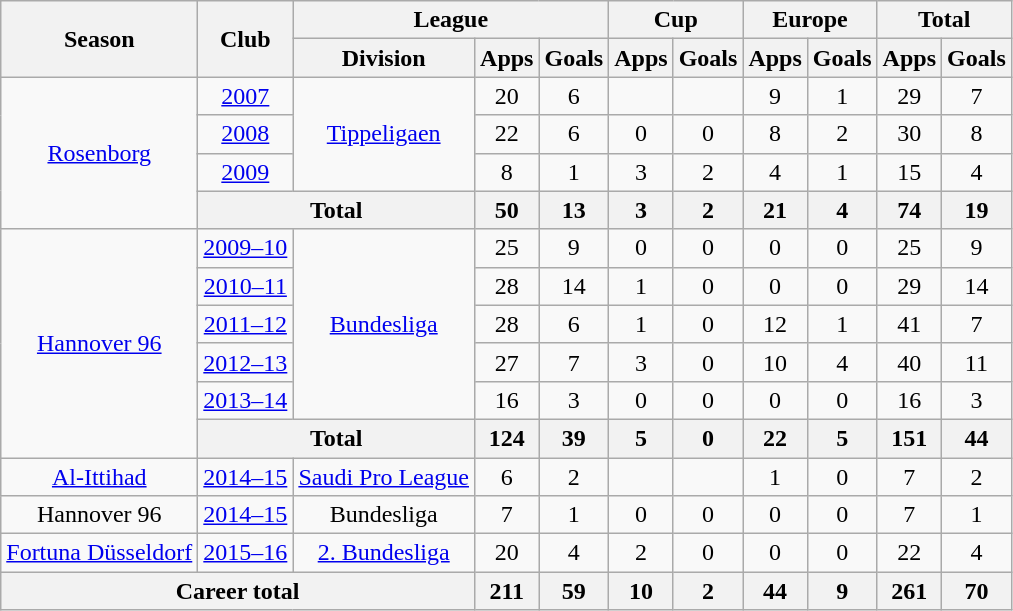<table class="wikitable" style="text-align:center">
<tr>
<th rowspan="2">Season</th>
<th rowspan="2">Club</th>
<th colspan="3">League</th>
<th colspan="2">Cup</th>
<th colspan="2">Europe</th>
<th colspan="2">Total</th>
</tr>
<tr>
<th>Division</th>
<th>Apps</th>
<th>Goals</th>
<th>Apps</th>
<th>Goals</th>
<th>Apps</th>
<th>Goals</th>
<th>Apps</th>
<th>Goals</th>
</tr>
<tr>
<td rowspan="4"><a href='#'>Rosenborg</a></td>
<td><a href='#'>2007</a></td>
<td rowspan="3"><a href='#'>Tippeligaen</a></td>
<td>20</td>
<td>6</td>
<td></td>
<td></td>
<td>9</td>
<td>1</td>
<td>29</td>
<td>7</td>
</tr>
<tr>
<td><a href='#'>2008</a></td>
<td>22</td>
<td>6</td>
<td>0</td>
<td>0</td>
<td>8</td>
<td>2</td>
<td>30</td>
<td>8</td>
</tr>
<tr>
<td><a href='#'>2009</a></td>
<td>8</td>
<td>1</td>
<td>3</td>
<td>2</td>
<td>4</td>
<td>1</td>
<td>15</td>
<td>4</td>
</tr>
<tr>
<th colspan="2">Total</th>
<th>50</th>
<th>13</th>
<th>3</th>
<th>2</th>
<th>21</th>
<th>4</th>
<th>74</th>
<th>19</th>
</tr>
<tr>
<td rowspan="6"><a href='#'>Hannover 96</a></td>
<td><a href='#'>2009–10</a></td>
<td rowspan="5"><a href='#'>Bundesliga</a></td>
<td>25</td>
<td>9</td>
<td>0</td>
<td>0</td>
<td>0</td>
<td>0</td>
<td>25</td>
<td>9</td>
</tr>
<tr>
<td><a href='#'>2010–11</a></td>
<td>28</td>
<td>14</td>
<td>1</td>
<td>0</td>
<td>0</td>
<td>0</td>
<td>29</td>
<td>14</td>
</tr>
<tr>
<td><a href='#'>2011–12</a></td>
<td>28</td>
<td>6</td>
<td>1</td>
<td>0</td>
<td>12</td>
<td>1</td>
<td>41</td>
<td>7</td>
</tr>
<tr>
<td><a href='#'>2012–13</a></td>
<td>27</td>
<td>7</td>
<td>3</td>
<td>0</td>
<td>10</td>
<td>4</td>
<td>40</td>
<td>11</td>
</tr>
<tr>
<td><a href='#'>2013–14</a></td>
<td>16</td>
<td>3</td>
<td>0</td>
<td>0</td>
<td>0</td>
<td>0</td>
<td>16</td>
<td>3</td>
</tr>
<tr>
<th colspan="2">Total</th>
<th>124</th>
<th>39</th>
<th>5</th>
<th>0</th>
<th>22</th>
<th>5</th>
<th>151</th>
<th>44</th>
</tr>
<tr>
<td><a href='#'>Al-Ittihad</a></td>
<td><a href='#'>2014–15</a></td>
<td><a href='#'>Saudi Pro League</a></td>
<td>6</td>
<td>2</td>
<td></td>
<td></td>
<td>1</td>
<td>0</td>
<td>7</td>
<td>2</td>
</tr>
<tr>
<td>Hannover 96</td>
<td><a href='#'>2014–15</a></td>
<td>Bundesliga</td>
<td>7</td>
<td>1</td>
<td>0</td>
<td>0</td>
<td>0</td>
<td>0</td>
<td>7</td>
<td>1</td>
</tr>
<tr>
<td><a href='#'>Fortuna Düsseldorf</a></td>
<td><a href='#'>2015–16</a></td>
<td><a href='#'>2. Bundesliga</a></td>
<td>20</td>
<td>4</td>
<td>2</td>
<td>0</td>
<td>0</td>
<td>0</td>
<td>22</td>
<td>4</td>
</tr>
<tr>
<th colspan="3">Career total</th>
<th>211</th>
<th>59</th>
<th>10</th>
<th>2</th>
<th>44</th>
<th>9</th>
<th>261</th>
<th>70</th>
</tr>
</table>
